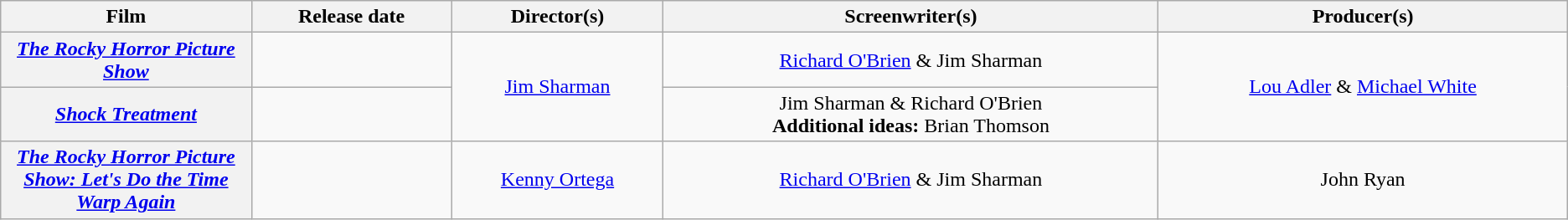<table class="wikitable plainrowheaders" style="text-align:center;">
<tr>
<th style="width:16%;">Film</th>
<th>Release date</th>
<th>Director(s)</th>
<th>Screenwriter(s)</th>
<th>Producer(s)</th>
</tr>
<tr>
<th><em><a href='#'>The Rocky Horror Picture Show</a></em></th>
<td></td>
<td rowspan="2"><a href='#'>Jim Sharman</a></td>
<td><a href='#'>Richard O'Brien</a> & Jim Sharman</td>
<td rowspan="2"><a href='#'>Lou Adler</a> & <a href='#'>Michael White</a></td>
</tr>
<tr>
<th><em><a href='#'>Shock Treatment</a></em></th>
<td></td>
<td>Jim Sharman & Richard O'Brien<br><strong>Additional ideas:</strong> Brian Thomson</td>
</tr>
<tr>
<th><em><a href='#'>The Rocky Horror Picture Show: Let's Do the Time Warp Again</a></em></th>
<td></td>
<td><a href='#'>Kenny Ortega</a></td>
<td><a href='#'>Richard O'Brien</a> & Jim Sharman</td>
<td>John Ryan</td>
</tr>
</table>
